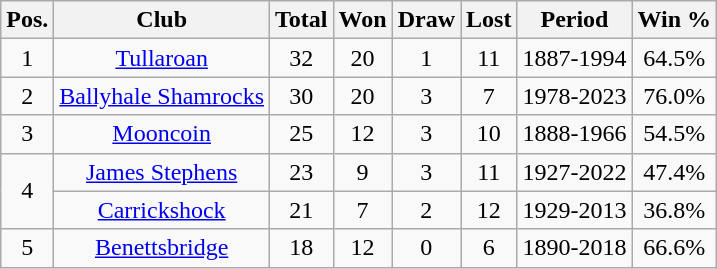<table class="wikitable" style="text-align:center;">
<tr>
<th>Pos.</th>
<th>Club</th>
<th>Total</th>
<th>Won</th>
<th>Draw</th>
<th>Lost</th>
<th>Period</th>
<th>Win %</th>
</tr>
<tr>
<td>1</td>
<td><a href='#'>Tullaroan</a></td>
<td>32</td>
<td>20</td>
<td>1</td>
<td>11</td>
<td>1887-1994</td>
<td>64.5%</td>
</tr>
<tr>
<td>2</td>
<td><a href='#'>Ballyhale Shamrocks</a></td>
<td>30</td>
<td>20</td>
<td>3</td>
<td>7</td>
<td>1978-2023</td>
<td>76.0%</td>
</tr>
<tr>
<td>3</td>
<td><a href='#'>Mooncoin</a></td>
<td>25</td>
<td>12</td>
<td>3</td>
<td>10</td>
<td>1888-1966</td>
<td>54.5%</td>
</tr>
<tr>
<td rowspan=2>4</td>
<td><a href='#'>James Stephens</a></td>
<td>23</td>
<td>9</td>
<td>3</td>
<td>11</td>
<td>1927-2022</td>
<td>47.4%</td>
</tr>
<tr>
<td><a href='#'>Carrickshock</a></td>
<td>21</td>
<td>7</td>
<td>2</td>
<td>12</td>
<td>1929-2013</td>
<td>36.8%</td>
</tr>
<tr>
<td>5</td>
<td><a href='#'>Benettsbridge</a></td>
<td>18</td>
<td>12</td>
<td>0</td>
<td>6</td>
<td>1890-2018</td>
<td>66.6%</td>
</tr>
</table>
